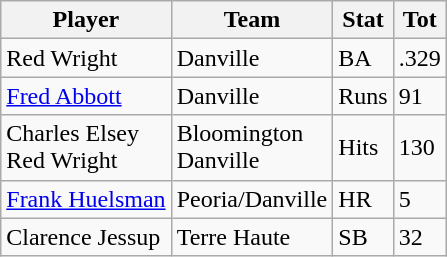<table class="wikitable">
<tr>
<th>Player</th>
<th>Team</th>
<th>Stat</th>
<th>Tot</th>
</tr>
<tr>
<td>Red Wright</td>
<td>Danville</td>
<td>BA</td>
<td>.329</td>
</tr>
<tr>
<td><a href='#'>Fred Abbott</a></td>
<td>Danville</td>
<td>Runs</td>
<td>91</td>
</tr>
<tr>
<td>Charles Elsey<br>Red Wright</td>
<td>Bloomington<br>Danville</td>
<td>Hits</td>
<td>130</td>
</tr>
<tr>
<td><a href='#'>Frank Huelsman</a></td>
<td>Peoria/Danville</td>
<td>HR</td>
<td>5</td>
</tr>
<tr>
<td>Clarence Jessup</td>
<td>Terre Haute</td>
<td>SB</td>
<td>32</td>
</tr>
</table>
